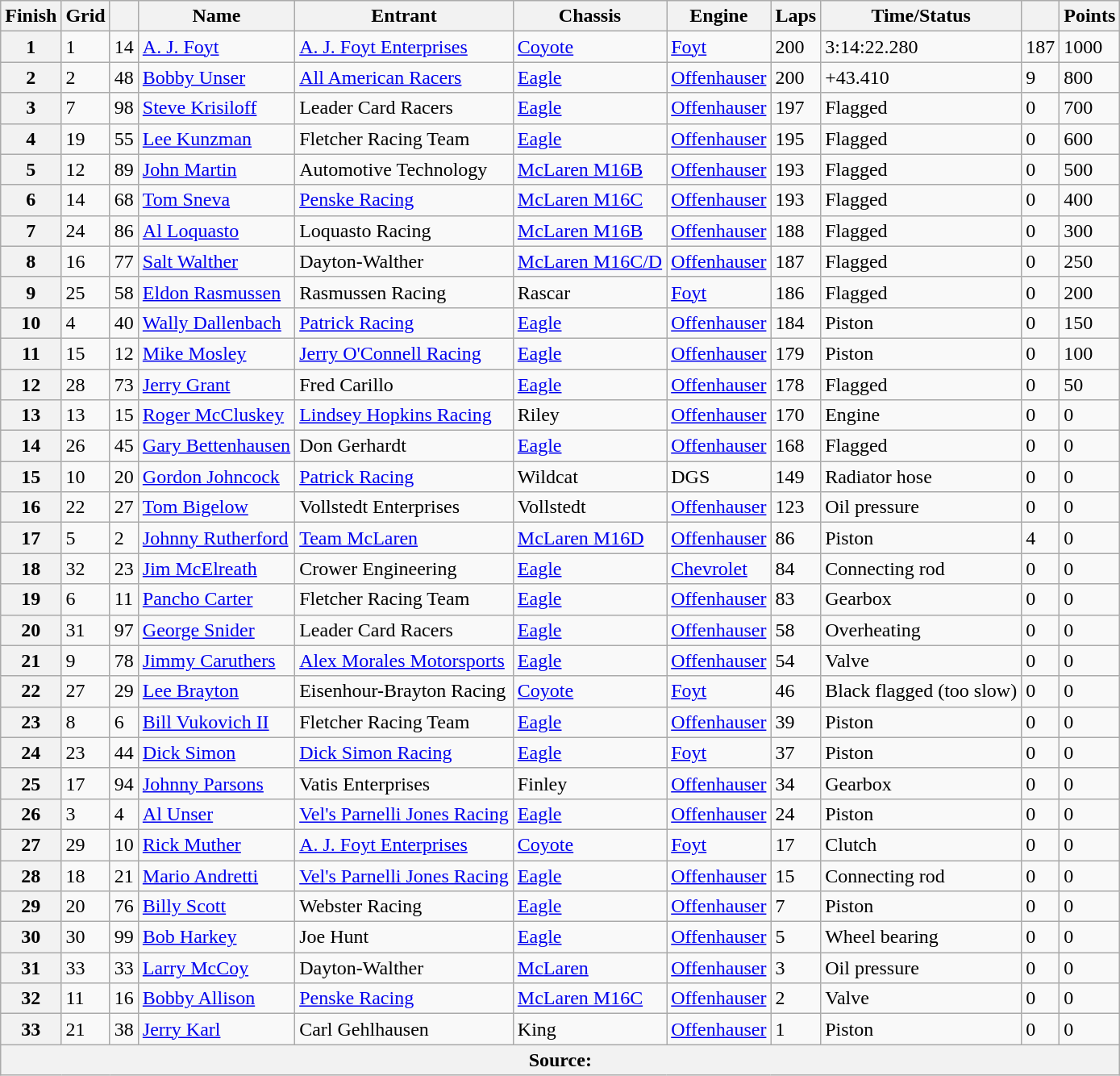<table class="wikitable">
<tr>
<th>Finish</th>
<th>Grid</th>
<th></th>
<th>Name</th>
<th>Entrant</th>
<th>Chassis</th>
<th>Engine</th>
<th>Laps</th>
<th>Time/Status</th>
<th></th>
<th>Points</th>
</tr>
<tr>
<th>1</th>
<td>1</td>
<td>14</td>
<td> <a href='#'>A. J. Foyt</a></td>
<td><a href='#'>A. J. Foyt Enterprises</a></td>
<td><a href='#'>Coyote</a></td>
<td><a href='#'>Foyt</a></td>
<td>200</td>
<td>3:14:22.280</td>
<td>187</td>
<td>1000</td>
</tr>
<tr>
<th>2</th>
<td>2</td>
<td>48</td>
<td> <a href='#'>Bobby Unser</a></td>
<td><a href='#'>All American Racers</a></td>
<td><a href='#'>Eagle</a></td>
<td><a href='#'>Offenhauser</a></td>
<td>200</td>
<td>+43.410</td>
<td>9</td>
<td>800</td>
</tr>
<tr>
<th>3</th>
<td>7</td>
<td>98</td>
<td> <a href='#'>Steve Krisiloff</a></td>
<td>Leader Card Racers</td>
<td><a href='#'>Eagle</a></td>
<td><a href='#'>Offenhauser</a></td>
<td>197</td>
<td>Flagged</td>
<td>0</td>
<td>700</td>
</tr>
<tr>
<th>4</th>
<td>19</td>
<td>55</td>
<td> <a href='#'>Lee Kunzman</a></td>
<td>Fletcher Racing Team</td>
<td><a href='#'>Eagle</a></td>
<td><a href='#'>Offenhauser</a></td>
<td>195</td>
<td>Flagged</td>
<td>0</td>
<td>600</td>
</tr>
<tr>
<th>5</th>
<td>12</td>
<td>89</td>
<td> <a href='#'>John Martin</a></td>
<td>Automotive Technology</td>
<td><a href='#'>McLaren M16B</a></td>
<td><a href='#'>Offenhauser</a></td>
<td>193</td>
<td>Flagged</td>
<td>0</td>
<td>500</td>
</tr>
<tr>
<th>6</th>
<td>14</td>
<td>68</td>
<td> <a href='#'>Tom Sneva</a></td>
<td><a href='#'>Penske Racing</a></td>
<td><a href='#'>McLaren M16C</a></td>
<td><a href='#'>Offenhauser</a></td>
<td>193</td>
<td>Flagged</td>
<td>0</td>
<td>400</td>
</tr>
<tr>
<th>7</th>
<td>24</td>
<td>86</td>
<td> <a href='#'>Al Loquasto</a></td>
<td>Loquasto Racing</td>
<td><a href='#'>McLaren M16B</a></td>
<td><a href='#'>Offenhauser</a></td>
<td>188</td>
<td>Flagged</td>
<td>0</td>
<td>300</td>
</tr>
<tr>
<th>8</th>
<td>16</td>
<td>77</td>
<td> <a href='#'>Salt Walther</a></td>
<td>Dayton-Walther</td>
<td><a href='#'>McLaren M16C/D</a></td>
<td><a href='#'>Offenhauser</a></td>
<td>187</td>
<td>Flagged</td>
<td>0</td>
<td>250</td>
</tr>
<tr>
<th>9</th>
<td>25</td>
<td>58</td>
<td> <a href='#'>Eldon Rasmussen</a></td>
<td>Rasmussen Racing</td>
<td>Rascar</td>
<td><a href='#'>Foyt</a></td>
<td>186</td>
<td>Flagged</td>
<td>0</td>
<td>200</td>
</tr>
<tr>
<th>10</th>
<td>4</td>
<td>40</td>
<td> <a href='#'>Wally Dallenbach</a></td>
<td><a href='#'>Patrick Racing</a></td>
<td><a href='#'>Eagle</a></td>
<td><a href='#'>Offenhauser</a></td>
<td>184</td>
<td>Piston</td>
<td>0</td>
<td>150</td>
</tr>
<tr>
<th>11</th>
<td>15</td>
<td>12</td>
<td> <a href='#'>Mike Mosley</a></td>
<td><a href='#'>Jerry O'Connell Racing</a></td>
<td><a href='#'>Eagle</a></td>
<td><a href='#'>Offenhauser</a></td>
<td>179</td>
<td>Piston</td>
<td>0</td>
<td>100</td>
</tr>
<tr>
<th>12</th>
<td>28</td>
<td>73</td>
<td> <a href='#'>Jerry Grant</a></td>
<td>Fred Carillo</td>
<td><a href='#'>Eagle</a></td>
<td><a href='#'>Offenhauser</a></td>
<td>178</td>
<td>Flagged</td>
<td>0</td>
<td>50</td>
</tr>
<tr>
<th>13</th>
<td>13</td>
<td>15</td>
<td> <a href='#'>Roger McCluskey</a></td>
<td><a href='#'>Lindsey Hopkins Racing</a></td>
<td>Riley</td>
<td><a href='#'>Offenhauser</a></td>
<td>170</td>
<td>Engine</td>
<td>0</td>
<td>0</td>
</tr>
<tr>
<th>14</th>
<td>26</td>
<td>45</td>
<td> <a href='#'>Gary Bettenhausen</a></td>
<td>Don Gerhardt</td>
<td><a href='#'>Eagle</a></td>
<td><a href='#'>Offenhauser</a></td>
<td>168</td>
<td>Flagged</td>
<td>0</td>
<td>0</td>
</tr>
<tr>
<th>15</th>
<td>10</td>
<td>20</td>
<td> <a href='#'>Gordon Johncock</a></td>
<td><a href='#'>Patrick Racing</a></td>
<td>Wildcat</td>
<td>DGS</td>
<td>149</td>
<td>Radiator hose</td>
<td>0</td>
<td>0</td>
</tr>
<tr>
<th>16</th>
<td>22</td>
<td>27</td>
<td> <a href='#'>Tom Bigelow</a></td>
<td>Vollstedt Enterprises</td>
<td>Vollstedt</td>
<td><a href='#'>Offenhauser</a></td>
<td>123</td>
<td>Oil pressure</td>
<td>0</td>
<td>0</td>
</tr>
<tr>
<th>17</th>
<td>5</td>
<td>2</td>
<td> <a href='#'>Johnny Rutherford</a></td>
<td><a href='#'>Team McLaren</a></td>
<td><a href='#'>McLaren M16D</a></td>
<td><a href='#'>Offenhauser</a></td>
<td>86</td>
<td>Piston</td>
<td>4</td>
<td>0</td>
</tr>
<tr>
<th>18</th>
<td>32</td>
<td>23</td>
<td> <a href='#'>Jim McElreath</a></td>
<td>Crower Engineering</td>
<td><a href='#'>Eagle</a></td>
<td><a href='#'>Chevrolet</a></td>
<td>84</td>
<td>Connecting rod</td>
<td>0</td>
<td>0</td>
</tr>
<tr>
<th>19</th>
<td>6</td>
<td>11</td>
<td> <a href='#'>Pancho Carter</a></td>
<td>Fletcher Racing Team</td>
<td><a href='#'>Eagle</a></td>
<td><a href='#'>Offenhauser</a></td>
<td>83</td>
<td>Gearbox</td>
<td>0</td>
<td>0</td>
</tr>
<tr>
<th>20</th>
<td>31</td>
<td>97</td>
<td> <a href='#'>George Snider</a></td>
<td>Leader Card Racers</td>
<td><a href='#'>Eagle</a></td>
<td><a href='#'>Offenhauser</a></td>
<td>58</td>
<td>Overheating</td>
<td>0</td>
<td>0</td>
</tr>
<tr>
<th>21</th>
<td>9</td>
<td>78</td>
<td> <a href='#'>Jimmy Caruthers</a></td>
<td><a href='#'>Alex Morales Motorsports</a></td>
<td><a href='#'>Eagle</a></td>
<td><a href='#'>Offenhauser</a></td>
<td>54</td>
<td>Valve</td>
<td>0</td>
<td>0</td>
</tr>
<tr>
<th>22</th>
<td>27</td>
<td>29</td>
<td> <a href='#'>Lee Brayton</a></td>
<td>Eisenhour-Brayton Racing</td>
<td><a href='#'>Coyote</a></td>
<td><a href='#'>Foyt</a></td>
<td>46</td>
<td>Black flagged (too slow)</td>
<td>0</td>
<td>0</td>
</tr>
<tr>
<th>23</th>
<td>8</td>
<td>6</td>
<td> <a href='#'>Bill Vukovich II</a></td>
<td>Fletcher Racing Team</td>
<td><a href='#'>Eagle</a></td>
<td><a href='#'>Offenhauser</a></td>
<td>39</td>
<td>Piston</td>
<td>0</td>
<td>0</td>
</tr>
<tr>
<th>24</th>
<td>23</td>
<td>44</td>
<td> <a href='#'>Dick Simon</a></td>
<td><a href='#'>Dick Simon Racing</a></td>
<td><a href='#'>Eagle</a></td>
<td><a href='#'>Foyt</a></td>
<td>37</td>
<td>Piston</td>
<td>0</td>
<td>0</td>
</tr>
<tr>
<th>25</th>
<td>17</td>
<td>94</td>
<td> <a href='#'>Johnny Parsons</a></td>
<td>Vatis Enterprises</td>
<td>Finley</td>
<td><a href='#'>Offenhauser</a></td>
<td>34</td>
<td>Gearbox</td>
<td>0</td>
<td>0</td>
</tr>
<tr>
<th>26</th>
<td>3</td>
<td>4</td>
<td> <a href='#'>Al Unser</a></td>
<td><a href='#'>Vel's Parnelli Jones Racing</a></td>
<td><a href='#'>Eagle</a></td>
<td><a href='#'>Offenhauser</a></td>
<td>24</td>
<td>Piston</td>
<td>0</td>
<td>0</td>
</tr>
<tr>
<th>27</th>
<td>29</td>
<td>10</td>
<td> <a href='#'>Rick Muther</a></td>
<td><a href='#'>A. J. Foyt Enterprises</a></td>
<td><a href='#'>Coyote</a></td>
<td><a href='#'>Foyt</a></td>
<td>17</td>
<td>Clutch</td>
<td>0</td>
<td>0</td>
</tr>
<tr>
<th>28</th>
<td>18</td>
<td>21</td>
<td> <a href='#'>Mario Andretti</a></td>
<td><a href='#'>Vel's Parnelli Jones Racing</a></td>
<td><a href='#'>Eagle</a></td>
<td><a href='#'>Offenhauser</a></td>
<td>15</td>
<td>Connecting rod</td>
<td>0</td>
<td>0</td>
</tr>
<tr>
<th>29</th>
<td>20</td>
<td>76</td>
<td> <a href='#'>Billy Scott</a></td>
<td>Webster Racing</td>
<td><a href='#'>Eagle</a></td>
<td><a href='#'>Offenhauser</a></td>
<td>7</td>
<td>Piston</td>
<td>0</td>
<td>0</td>
</tr>
<tr>
<th>30</th>
<td>30</td>
<td>99</td>
<td> <a href='#'>Bob Harkey</a></td>
<td>Joe Hunt</td>
<td><a href='#'>Eagle</a></td>
<td><a href='#'>Offenhauser</a></td>
<td>5</td>
<td>Wheel bearing</td>
<td>0</td>
<td>0</td>
</tr>
<tr>
<th>31</th>
<td>33</td>
<td>33</td>
<td> <a href='#'>Larry McCoy</a></td>
<td>Dayton-Walther</td>
<td><a href='#'>McLaren</a></td>
<td><a href='#'>Offenhauser</a></td>
<td>3</td>
<td>Oil pressure</td>
<td>0</td>
<td>0</td>
</tr>
<tr>
<th>32</th>
<td>11</td>
<td>16</td>
<td> <a href='#'>Bobby Allison</a></td>
<td><a href='#'>Penske Racing</a></td>
<td><a href='#'>McLaren M16C</a></td>
<td><a href='#'>Offenhauser</a></td>
<td>2</td>
<td>Valve</td>
<td>0</td>
<td>0</td>
</tr>
<tr>
<th>33</th>
<td>21</td>
<td>38</td>
<td> <a href='#'>Jerry Karl</a></td>
<td>Carl Gehlhausen</td>
<td>King</td>
<td><a href='#'>Offenhauser</a></td>
<td>1</td>
<td>Piston</td>
<td>0</td>
<td>0</td>
</tr>
<tr>
<th colspan=11>Source:</th>
</tr>
</table>
